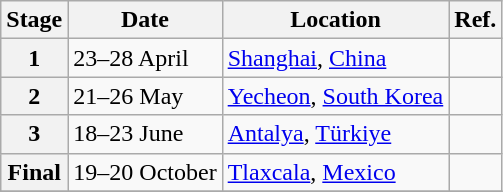<table class="wikitable">
<tr>
<th>Stage</th>
<th>Date</th>
<th>Location</th>
<th>Ref.</th>
</tr>
<tr>
<th>1</th>
<td>23–28 April</td>
<td> <a href='#'>Shanghai</a>, <a href='#'>China</a></td>
<td></td>
</tr>
<tr>
<th>2</th>
<td>21–26 May</td>
<td> <a href='#'>Yecheon</a>, <a href='#'>South Korea</a></td>
<td></td>
</tr>
<tr>
<th>3</th>
<td>18–23 June</td>
<td> <a href='#'>Antalya</a>, <a href='#'>Türkiye</a></td>
<td></td>
</tr>
<tr>
<th>Final</th>
<td>19–20 October</td>
<td> <a href='#'>Tlaxcala</a>, <a href='#'>Mexico</a></td>
<td></td>
</tr>
<tr>
</tr>
</table>
